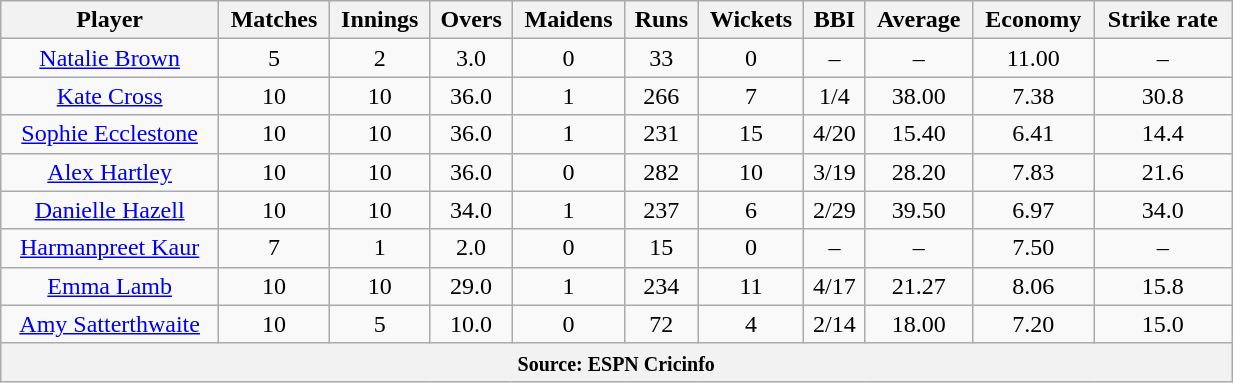<table class="wikitable" style="text-align:center; width:65%;">
<tr>
<th>Player</th>
<th>Matches</th>
<th>Innings</th>
<th>Overs</th>
<th>Maidens</th>
<th>Runs</th>
<th>Wickets</th>
<th>BBI</th>
<th>Average</th>
<th>Economy</th>
<th>Strike rate</th>
</tr>
<tr>
<td><a href='#'>Natalie Brown</a></td>
<td>5</td>
<td>2</td>
<td>3.0</td>
<td>0</td>
<td>33</td>
<td>0</td>
<td>–</td>
<td>–</td>
<td>11.00</td>
<td>–</td>
</tr>
<tr>
<td><a href='#'>Kate Cross</a></td>
<td>10</td>
<td>10</td>
<td>36.0</td>
<td>1</td>
<td>266</td>
<td>7</td>
<td>1/4</td>
<td>38.00</td>
<td>7.38</td>
<td>30.8</td>
</tr>
<tr>
<td><a href='#'>Sophie Ecclestone</a></td>
<td>10</td>
<td>10</td>
<td>36.0</td>
<td>1</td>
<td>231</td>
<td>15</td>
<td>4/20</td>
<td>15.40</td>
<td>6.41</td>
<td>14.4</td>
</tr>
<tr>
<td><a href='#'>Alex Hartley</a></td>
<td>10</td>
<td>10</td>
<td>36.0</td>
<td>0</td>
<td>282</td>
<td>10</td>
<td>3/19</td>
<td>28.20</td>
<td>7.83</td>
<td>21.6</td>
</tr>
<tr>
<td><a href='#'>Danielle Hazell</a></td>
<td>10</td>
<td>10</td>
<td>34.0</td>
<td>1</td>
<td>237</td>
<td>6</td>
<td>2/29</td>
<td>39.50</td>
<td>6.97</td>
<td>34.0</td>
</tr>
<tr>
<td><a href='#'>Harmanpreet Kaur</a></td>
<td>7</td>
<td>1</td>
<td>2.0</td>
<td>0</td>
<td>15</td>
<td>0</td>
<td>–</td>
<td>–</td>
<td>7.50</td>
<td>–</td>
</tr>
<tr>
<td><a href='#'>Emma Lamb</a></td>
<td>10</td>
<td>10</td>
<td>29.0</td>
<td>1</td>
<td>234</td>
<td>11</td>
<td>4/17</td>
<td>21.27</td>
<td>8.06</td>
<td>15.8</td>
</tr>
<tr>
<td><a href='#'>Amy Satterthwaite</a></td>
<td>10</td>
<td>5</td>
<td>10.0</td>
<td>0</td>
<td>72</td>
<td>4</td>
<td>2/14</td>
<td>18.00</td>
<td>7.20</td>
<td>15.0</td>
</tr>
<tr>
<th colspan="13"><small>Source: ESPN Cricinfo </small></th>
</tr>
</table>
